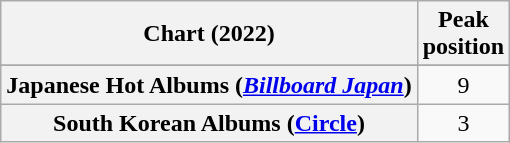<table class="wikitable sortable plainrowheaders" style="text-align:center;">
<tr>
<th scope="col">Chart (2022)</th>
<th scope="col">Peak<br>position</th>
</tr>
<tr>
</tr>
<tr>
<th scope="row">Japanese Hot Albums (<em><a href='#'>Billboard Japan</a></em>)</th>
<td>9</td>
</tr>
<tr>
<th scope="row">South Korean Albums (<a href='#'>Circle</a>)</th>
<td>3</td>
</tr>
</table>
